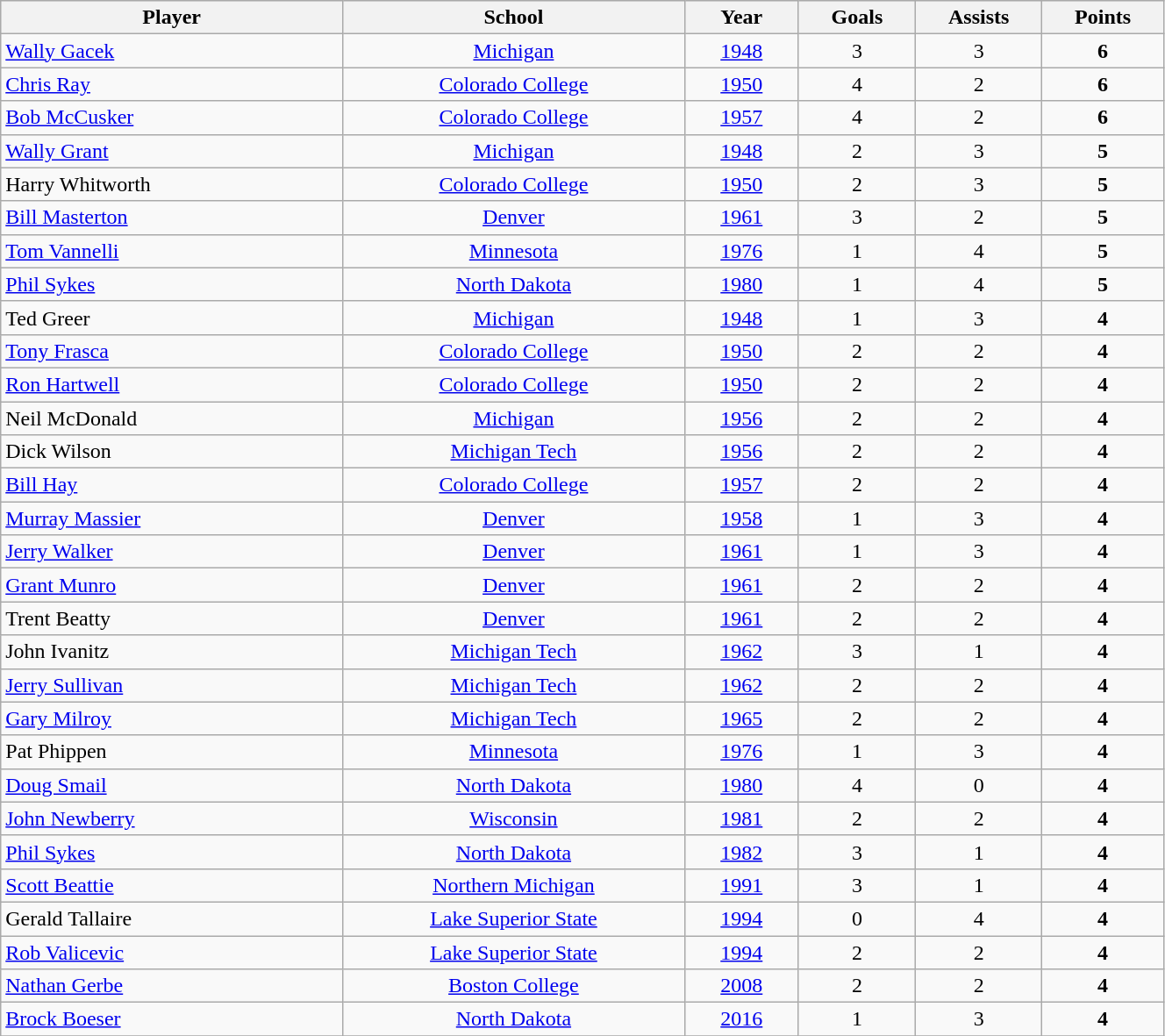<table class="wikitable sortable" style="width:70%;">
<tr style="background:#e5e5e5;">
<th style="width:15%;">Player</th>
<th style="width:15%;">School</th>
<th style="width:5%;">Year</th>
<th style="width:5%;">Goals</th>
<th style="width:5%;">Assists</th>
<th style="width:5%;">Points</th>
</tr>
<tr>
<td><a href='#'>Wally Gacek</a></td>
<td align=center><a href='#'>Michigan</a></td>
<td align=center><a href='#'>1948</a></td>
<td align=center>3</td>
<td align=center>3</td>
<td align=center><strong>6</strong></td>
</tr>
<tr>
<td><a href='#'>Chris Ray</a></td>
<td align=center><a href='#'>Colorado College</a></td>
<td align=center><a href='#'>1950</a></td>
<td align=center>4</td>
<td align=center>2</td>
<td align=center><strong>6</strong></td>
</tr>
<tr>
<td><a href='#'>Bob McCusker</a></td>
<td align=center><a href='#'>Colorado College</a></td>
<td align=center><a href='#'>1957</a></td>
<td align=center>4</td>
<td align=center>2</td>
<td align=center><strong>6</strong></td>
</tr>
<tr>
<td><a href='#'>Wally Grant</a></td>
<td align=center><a href='#'>Michigan</a></td>
<td align=center><a href='#'>1948</a></td>
<td align=center>2</td>
<td align=center>3</td>
<td align=center><strong>5</strong></td>
</tr>
<tr>
<td>Harry Whitworth</td>
<td align=center><a href='#'>Colorado College</a></td>
<td align=center><a href='#'>1950</a></td>
<td align=center>2</td>
<td align=center>3</td>
<td align=center><strong>5</strong></td>
</tr>
<tr>
<td><a href='#'>Bill Masterton</a></td>
<td align=center><a href='#'>Denver</a></td>
<td align=center><a href='#'>1961</a></td>
<td align=center>3</td>
<td align=center>2</td>
<td align=center><strong>5</strong></td>
</tr>
<tr>
<td><a href='#'>Tom Vannelli</a></td>
<td align=center><a href='#'>Minnesota</a></td>
<td align=center><a href='#'>1976</a></td>
<td align=center>1</td>
<td align=center>4</td>
<td align=center><strong>5</strong></td>
</tr>
<tr>
<td><a href='#'>Phil Sykes</a></td>
<td align=center><a href='#'>North Dakota</a></td>
<td align=center><a href='#'>1980</a></td>
<td align=center>1</td>
<td align=center>4</td>
<td align=center><strong>5</strong></td>
</tr>
<tr>
<td>Ted Greer</td>
<td align=center><a href='#'>Michigan</a></td>
<td align=center><a href='#'>1948</a></td>
<td align=center>1</td>
<td align=center>3</td>
<td align=center><strong>4</strong></td>
</tr>
<tr>
<td><a href='#'>Tony Frasca</a></td>
<td align=center><a href='#'>Colorado College</a></td>
<td align=center><a href='#'>1950</a></td>
<td align=center>2</td>
<td align=center>2</td>
<td align=center><strong>4</strong></td>
</tr>
<tr>
<td><a href='#'>Ron Hartwell</a></td>
<td align=center><a href='#'>Colorado College</a></td>
<td align=center><a href='#'>1950</a></td>
<td align=center>2</td>
<td align=center>2</td>
<td align=center><strong>4</strong></td>
</tr>
<tr>
<td>Neil McDonald</td>
<td align=center><a href='#'>Michigan</a></td>
<td align=center><a href='#'>1956</a></td>
<td align=center>2</td>
<td align=center>2</td>
<td align=center><strong>4</strong></td>
</tr>
<tr>
<td>Dick Wilson</td>
<td align=center><a href='#'>Michigan Tech</a></td>
<td align=center><a href='#'>1956</a></td>
<td align=center>2</td>
<td align=center>2</td>
<td align=center><strong>4</strong></td>
</tr>
<tr>
<td><a href='#'>Bill Hay</a></td>
<td align=center><a href='#'>Colorado College</a></td>
<td align=center><a href='#'>1957</a></td>
<td align=center>2</td>
<td align=center>2</td>
<td align=center><strong>4</strong></td>
</tr>
<tr>
<td><a href='#'>Murray Massier</a></td>
<td align=center><a href='#'>Denver</a></td>
<td align=center><a href='#'>1958</a></td>
<td align=center>1</td>
<td align=center>3</td>
<td align=center><strong>4</strong></td>
</tr>
<tr>
<td><a href='#'>Jerry Walker</a></td>
<td align=center><a href='#'>Denver</a></td>
<td align=center><a href='#'>1961</a></td>
<td align=center>1</td>
<td align=center>3</td>
<td align=center><strong>4</strong></td>
</tr>
<tr>
<td><a href='#'>Grant Munro</a></td>
<td align=center><a href='#'>Denver</a></td>
<td align=center><a href='#'>1961</a></td>
<td align=center>2</td>
<td align=center>2</td>
<td align=center><strong>4</strong></td>
</tr>
<tr>
<td>Trent Beatty</td>
<td align=center><a href='#'>Denver</a></td>
<td align=center><a href='#'>1961</a></td>
<td align=center>2</td>
<td align=center>2</td>
<td align=center><strong>4</strong></td>
</tr>
<tr>
<td>John Ivanitz</td>
<td align=center><a href='#'>Michigan Tech</a></td>
<td align=center><a href='#'>1962</a></td>
<td align=center>3</td>
<td align=center>1</td>
<td align=center><strong>4</strong></td>
</tr>
<tr>
<td><a href='#'>Jerry Sullivan</a></td>
<td align=center><a href='#'>Michigan Tech</a></td>
<td align=center><a href='#'>1962</a></td>
<td align=center>2</td>
<td align=center>2</td>
<td align=center><strong>4</strong></td>
</tr>
<tr>
<td><a href='#'>Gary Milroy</a></td>
<td align=center><a href='#'>Michigan Tech</a></td>
<td align=center><a href='#'>1965</a></td>
<td align=center>2</td>
<td align=center>2</td>
<td align=center><strong>4</strong></td>
</tr>
<tr>
<td>Pat Phippen</td>
<td align=center><a href='#'>Minnesota</a></td>
<td align=center><a href='#'>1976</a></td>
<td align=center>1</td>
<td align=center>3</td>
<td align=center><strong>4</strong></td>
</tr>
<tr>
<td><a href='#'>Doug Smail</a></td>
<td align=center><a href='#'>North Dakota</a></td>
<td align=center><a href='#'>1980</a></td>
<td align=center>4</td>
<td align=center>0</td>
<td align=center><strong>4</strong></td>
</tr>
<tr>
<td><a href='#'>John Newberry</a></td>
<td align=center><a href='#'>Wisconsin</a></td>
<td align=center><a href='#'>1981</a></td>
<td align=center>2</td>
<td align=center>2</td>
<td align=center><strong>4</strong></td>
</tr>
<tr>
<td><a href='#'>Phil Sykes</a></td>
<td align=center><a href='#'>North Dakota</a></td>
<td align=center><a href='#'>1982</a></td>
<td align=center>3</td>
<td align=center>1</td>
<td align=center><strong>4</strong></td>
</tr>
<tr>
<td><a href='#'>Scott Beattie</a></td>
<td align=center><a href='#'>Northern Michigan</a></td>
<td align=center><a href='#'>1991</a></td>
<td align=center>3</td>
<td align=center>1</td>
<td align=center><strong>4</strong></td>
</tr>
<tr>
<td>Gerald Tallaire</td>
<td align=center><a href='#'>Lake Superior State</a></td>
<td align=center><a href='#'>1994</a></td>
<td align=center>0</td>
<td align=center>4</td>
<td align=center><strong>4</strong></td>
</tr>
<tr>
<td><a href='#'>Rob Valicevic</a></td>
<td align=center><a href='#'>Lake Superior State</a></td>
<td align=center><a href='#'>1994</a></td>
<td align=center>2</td>
<td align=center>2</td>
<td align=center><strong>4</strong></td>
</tr>
<tr>
<td><a href='#'>Nathan Gerbe</a></td>
<td align=center><a href='#'>Boston College</a></td>
<td align=center><a href='#'>2008</a></td>
<td align=center>2</td>
<td align=center>2</td>
<td align=center><strong>4</strong></td>
</tr>
<tr>
<td><a href='#'>Brock Boeser</a></td>
<td align=center><a href='#'>North Dakota</a></td>
<td align=center><a href='#'>2016</a></td>
<td align=center>1</td>
<td align=center>3</td>
<td align=center><strong>4</strong></td>
</tr>
<tr>
</tr>
</table>
